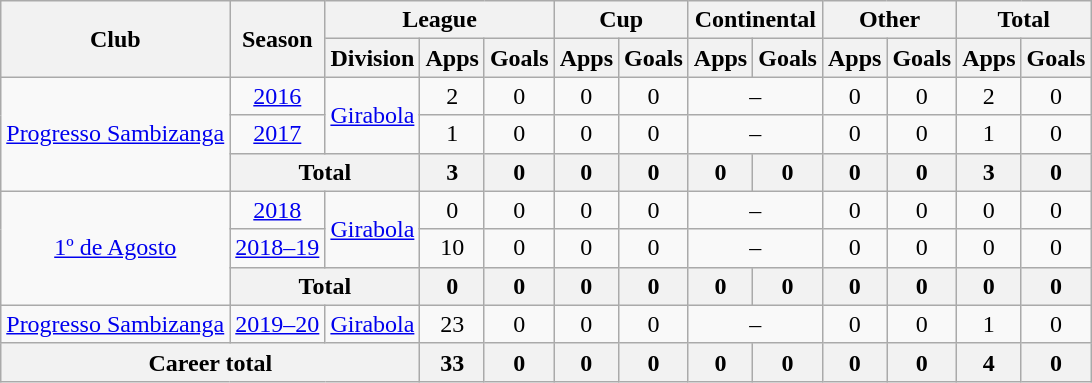<table class="wikitable" style="text-align: center">
<tr>
<th rowspan="2">Club</th>
<th rowspan="2">Season</th>
<th colspan="3">League</th>
<th colspan="2">Cup</th>
<th colspan="2">Continental</th>
<th colspan="2">Other</th>
<th colspan="2">Total</th>
</tr>
<tr>
<th>Division</th>
<th>Apps</th>
<th>Goals</th>
<th>Apps</th>
<th>Goals</th>
<th>Apps</th>
<th>Goals</th>
<th>Apps</th>
<th>Goals</th>
<th>Apps</th>
<th>Goals</th>
</tr>
<tr>
<td rowspan="3"><a href='#'>Progresso Sambizanga</a></td>
<td><a href='#'>2016</a></td>
<td rowspan="2"><a href='#'>Girabola</a></td>
<td>2</td>
<td>0</td>
<td>0</td>
<td>0</td>
<td colspan="2">–</td>
<td>0</td>
<td>0</td>
<td>2</td>
<td>0</td>
</tr>
<tr>
<td><a href='#'>2017</a></td>
<td>1</td>
<td>0</td>
<td>0</td>
<td>0</td>
<td colspan="2">–</td>
<td>0</td>
<td>0</td>
<td>1</td>
<td>0</td>
</tr>
<tr>
<th colspan="2"><strong>Total</strong></th>
<th>3</th>
<th>0</th>
<th>0</th>
<th>0</th>
<th>0</th>
<th>0</th>
<th>0</th>
<th>0</th>
<th>3</th>
<th>0</th>
</tr>
<tr>
<td rowspan="3"><a href='#'>1º de Agosto</a></td>
<td><a href='#'>2018</a></td>
<td rowspan="2"><a href='#'>Girabola</a></td>
<td>0</td>
<td>0</td>
<td>0</td>
<td>0</td>
<td colspan="2">–</td>
<td>0</td>
<td>0</td>
<td>0</td>
<td>0</td>
</tr>
<tr>
<td><a href='#'>2018–19</a></td>
<td>10</td>
<td>0</td>
<td>0</td>
<td>0</td>
<td colspan="2">–</td>
<td>0</td>
<td>0</td>
<td>0</td>
<td>0</td>
</tr>
<tr>
<th colspan="2"><strong>Total</strong></th>
<th>0</th>
<th>0</th>
<th>0</th>
<th>0</th>
<th>0</th>
<th>0</th>
<th>0</th>
<th>0</th>
<th>0</th>
<th>0</th>
</tr>
<tr>
<td><a href='#'>Progresso Sambizanga</a></td>
<td><a href='#'>2019–20</a></td>
<td><a href='#'>Girabola</a></td>
<td>23</td>
<td>0</td>
<td>0</td>
<td>0</td>
<td colspan="2">–</td>
<td>0</td>
<td>0</td>
<td>1</td>
<td>0</td>
</tr>
<tr>
<th colspan="3"><strong>Career total</strong></th>
<th>33</th>
<th>0</th>
<th>0</th>
<th>0</th>
<th>0</th>
<th>0</th>
<th>0</th>
<th>0</th>
<th>4</th>
<th>0</th>
</tr>
</table>
